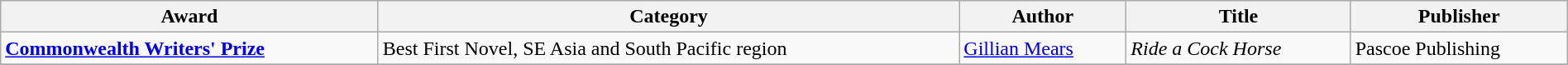<table class="wikitable" width=100%>
<tr>
<th>Award</th>
<th>Category</th>
<th>Author</th>
<th>Title</th>
<th>Publisher</th>
</tr>
<tr>
<td><strong><a href='#'>Commonwealth Writers' Prize</a></strong></td>
<td>Best First Novel, SE Asia and South Pacific region</td>
<td><a href='#'>Gillian Mears</a></td>
<td><em>Ride a Cock Horse</em></td>
<td>Pascoe Publishing</td>
</tr>
<tr>
</tr>
</table>
